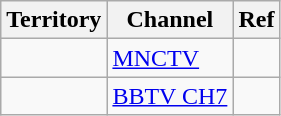<table class="wikitable">
<tr>
<th>Territory</th>
<th>Channel</th>
<th>Ref</th>
</tr>
<tr>
<td></td>
<td><a href='#'>MNCTV</a></td>
<td></td>
</tr>
<tr>
<td></td>
<td><a href='#'>BBTV CH7</a></td>
<td></td>
</tr>
</table>
